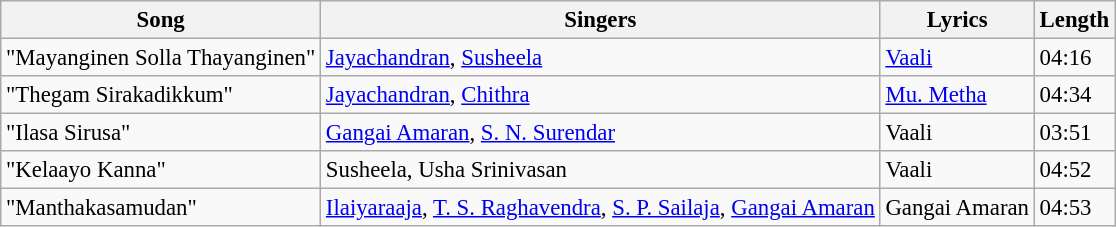<table class="wikitable" style="font-size:95%;">
<tr>
<th>Song</th>
<th>Singers</th>
<th>Lyrics</th>
<th>Length</th>
</tr>
<tr>
<td>"Mayanginen Solla Thayanginen"</td>
<td><a href='#'>Jayachandran</a>, <a href='#'>Susheela</a></td>
<td><a href='#'>Vaali</a></td>
<td>04:16</td>
</tr>
<tr>
<td>"Thegam Sirakadikkum"</td>
<td><a href='#'>Jayachandran</a>, <a href='#'>Chithra</a></td>
<td><a href='#'>Mu. Metha</a></td>
<td>04:34</td>
</tr>
<tr>
<td>"Ilasa Sirusa"</td>
<td><a href='#'>Gangai Amaran</a>, <a href='#'>S. N. Surendar</a></td>
<td>Vaali</td>
<td>03:51</td>
</tr>
<tr>
<td>"Kelaayo Kanna"</td>
<td>Susheela, Usha Srinivasan</td>
<td>Vaali</td>
<td>04:52</td>
</tr>
<tr>
<td>"Manthakasamudan"</td>
<td><a href='#'>Ilaiyaraaja</a>, <a href='#'>T. S. Raghavendra</a>, <a href='#'>S. P. Sailaja</a>, <a href='#'>Gangai Amaran</a></td>
<td>Gangai Amaran</td>
<td>04:53</td>
</tr>
</table>
